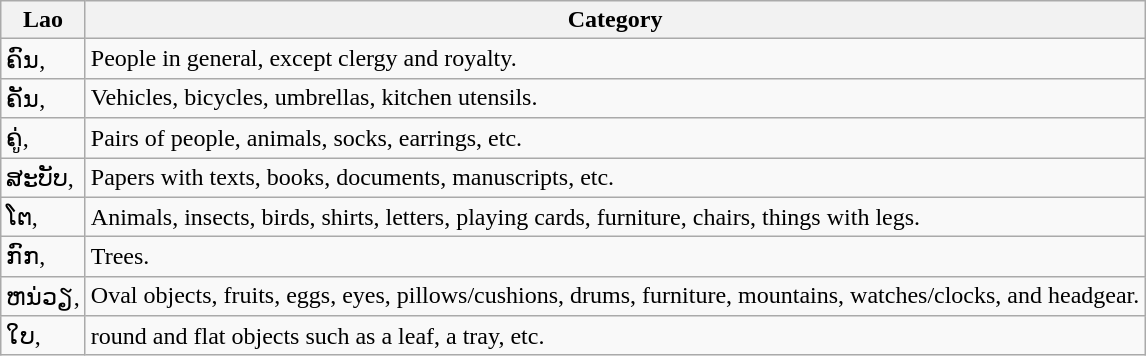<table class="wikitable">
<tr>
<th>Lao</th>
<th>Category</th>
</tr>
<tr>
<td>ຄົນ,  </td>
<td>People in general, except clergy and royalty.</td>
</tr>
<tr>
<td>ຄັນ,  </td>
<td>Vehicles, bicycles, umbrellas, kitchen utensils.</td>
</tr>
<tr>
<td>ຄູ່,  </td>
<td>Pairs of people, animals, socks, earrings, etc.</td>
</tr>
<tr>
<td>ສະບັບ,  </td>
<td>Papers with texts, books, documents, manuscripts, etc.</td>
</tr>
<tr>
<td>ໂຕ,  </td>
<td>Animals, insects, birds, shirts, letters, playing cards, furniture, chairs, things with legs.</td>
</tr>
<tr>
<td>ກົກ,  </td>
<td>Trees.</td>
</tr>
<tr>
<td>ຫນ່ວຽ,  </td>
<td>Oval objects, fruits, eggs, eyes, pillows/cushions, drums, furniture, mountains, watches/clocks, and headgear.</td>
</tr>
<tr>
<td>ໃບ,  </td>
<td>round and flat objects such as a leaf, a tray, etc.</td>
</tr>
</table>
